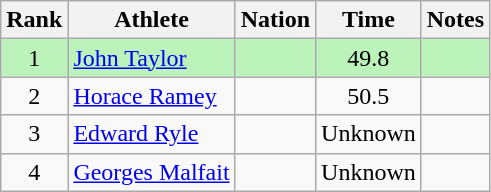<table class="wikitable sortable" style="text-align:center">
<tr>
<th>Rank</th>
<th>Athlete</th>
<th>Nation</th>
<th>Time</th>
<th>Notes</th>
</tr>
<tr bgcolor=bbf3bb>
<td>1</td>
<td align=left data-sort-value="Taylor, John"><a href='#'>John Taylor</a></td>
<td align=left></td>
<td>49.8</td>
<td></td>
</tr>
<tr>
<td>2</td>
<td align=left data-sort-value="Ramey, Horace"><a href='#'>Horace Ramey</a></td>
<td align=left></td>
<td>50.5</td>
<td></td>
</tr>
<tr>
<td>3</td>
<td align=left data-sort-value="Ryle, Edward"><a href='#'>Edward Ryle</a></td>
<td align=left></td>
<td>Unknown</td>
<td></td>
</tr>
<tr>
<td>4</td>
<td align=left data-sort-value="Malfait, Georges"><a href='#'>Georges Malfait</a></td>
<td align=left></td>
<td>Unknown</td>
<td></td>
</tr>
</table>
